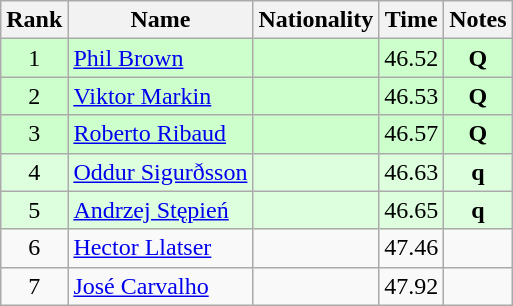<table class="wikitable sortable" style="text-align:center">
<tr>
<th>Rank</th>
<th>Name</th>
<th>Nationality</th>
<th>Time</th>
<th>Notes</th>
</tr>
<tr bgcolor=ccffcc>
<td>1</td>
<td align=left><a href='#'>Phil Brown</a></td>
<td align=left></td>
<td>46.52</td>
<td><strong>Q</strong></td>
</tr>
<tr bgcolor=ccffcc>
<td>2</td>
<td align=left><a href='#'>Viktor Markin</a></td>
<td align=left></td>
<td>46.53</td>
<td><strong>Q</strong></td>
</tr>
<tr bgcolor=ccffcc>
<td>3</td>
<td align=left><a href='#'>Roberto Ribaud</a></td>
<td align=left></td>
<td>46.57</td>
<td><strong>Q</strong></td>
</tr>
<tr bgcolor=ddffdd>
<td>4</td>
<td align=left><a href='#'>Oddur Sigurðsson</a></td>
<td align=left></td>
<td>46.63</td>
<td><strong>q</strong></td>
</tr>
<tr bgcolor=ddffdd>
<td>5</td>
<td align=left><a href='#'>Andrzej Stępień</a></td>
<td align=left></td>
<td>46.65</td>
<td><strong>q</strong></td>
</tr>
<tr>
<td>6</td>
<td align=left><a href='#'>Hector Llatser</a></td>
<td align=left></td>
<td>47.46</td>
<td></td>
</tr>
<tr>
<td>7</td>
<td align=left><a href='#'>José Carvalho</a></td>
<td align=left></td>
<td>47.92</td>
<td></td>
</tr>
</table>
